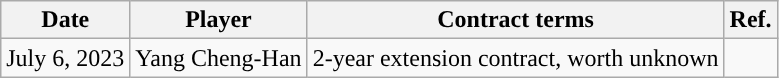<table class="wikitable">
<tr>
<th>Date</th>
<th>Player</th>
<th>Contract terms</th>
<th>Ref.</th>
</tr>
<tr>
<td>July 6, 2023</td>
<td>Yang Cheng-Han</td>
<td>2-year extension contract, worth unknown</td>
<td></td>
</tr>
</table>
